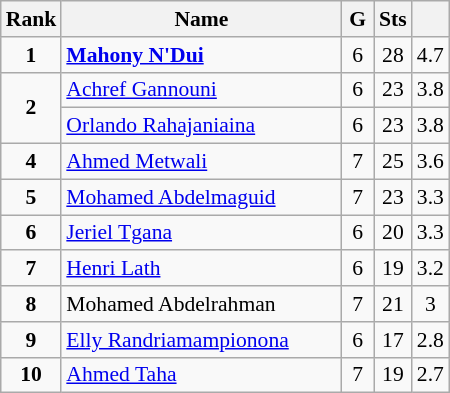<table class="wikitable" style="text-align:center; font-size:90%;">
<tr>
<th width=10px>Rank</th>
<th width=180px>Name</th>
<th width=15px>G</th>
<th width=10px>Sts</th>
<th width=10px></th>
</tr>
<tr>
<td><strong>1</strong></td>
<td align=left> <strong><a href='#'>Mahony N'Dui</a></strong></td>
<td>6</td>
<td>28</td>
<td>4.7</td>
</tr>
<tr>
<td rowspan=2><strong>2</strong></td>
<td align=left> <a href='#'>Achref Gannouni</a></td>
<td>6</td>
<td>23</td>
<td>3.8</td>
</tr>
<tr>
<td align=left> <a href='#'>Orlando Rahajaniaina</a></td>
<td>6</td>
<td>23</td>
<td>3.8</td>
</tr>
<tr>
<td><strong>4</strong></td>
<td align=left> <a href='#'>Ahmed Metwali</a></td>
<td>7</td>
<td>25</td>
<td>3.6</td>
</tr>
<tr>
<td><strong>5</strong></td>
<td align=left> <a href='#'>Mohamed Abdelmaguid</a></td>
<td>7</td>
<td>23</td>
<td>3.3</td>
</tr>
<tr>
<td><strong>6</strong></td>
<td align=left> <a href='#'>Jeriel Tgana</a></td>
<td>6</td>
<td>20</td>
<td>3.3</td>
</tr>
<tr>
<td><strong>7</strong></td>
<td align=left> <a href='#'>Henri Lath</a></td>
<td>6</td>
<td>19</td>
<td>3.2</td>
</tr>
<tr>
<td><strong>8</strong></td>
<td align=left> Mohamed Abdelrahman</td>
<td>7</td>
<td>21</td>
<td>3</td>
</tr>
<tr>
<td><strong>9</strong></td>
<td align=left> <a href='#'>Elly Randriamampionona</a></td>
<td>6</td>
<td>17</td>
<td>2.8</td>
</tr>
<tr>
<td><strong>10</strong></td>
<td align=left> <a href='#'>Ahmed Taha</a></td>
<td>7</td>
<td>19</td>
<td>2.7</td>
</tr>
</table>
